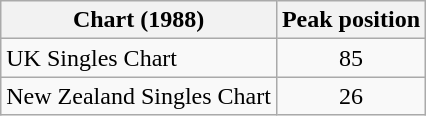<table class="wikitable">
<tr>
<th scope="col">Chart (1988)</th>
<th scope="col">Peak position</th>
</tr>
<tr>
<td align="left">UK Singles Chart</td>
<td align="center">85</td>
</tr>
<tr>
<td align="left">New Zealand Singles Chart</td>
<td align="center">26</td>
</tr>
</table>
